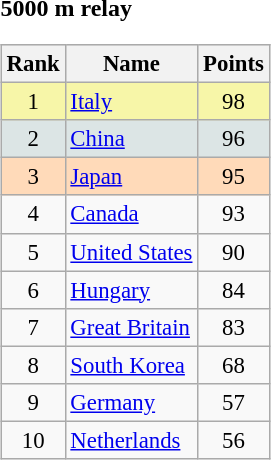<table>
<tr valign="top">
<td><br><strong>5000 m relay</strong><br><table class="wikitable" style="font-size:95%; text-align: center">
<tr style="background:#dcdcdc;">
<th>Rank</th>
<th>Name</th>
<th>Points</th>
</tr>
<tr bgcolor="#F7F6A8" |>
<td>1</td>
<td align="left"> <a href='#'>Italy</a></td>
<td>98</td>
</tr>
<tr bgcolor="#DCE5E5">
<td>2</td>
<td align="left"> <a href='#'>China</a></td>
<td>96</td>
</tr>
<tr bgcolor="#FFDAB9">
<td>3</td>
<td align="left"> <a href='#'>Japan</a></td>
<td>95</td>
</tr>
<tr>
<td>4</td>
<td align="left"> <a href='#'>Canada</a></td>
<td>93</td>
</tr>
<tr>
<td>5</td>
<td align="left"> <a href='#'>United States</a></td>
<td>90</td>
</tr>
<tr>
<td>6</td>
<td align="left"> <a href='#'>Hungary</a></td>
<td>84</td>
</tr>
<tr>
<td>7</td>
<td align="left"> <a href='#'>Great Britain</a></td>
<td>83</td>
</tr>
<tr>
<td>8</td>
<td align="left"> <a href='#'>South Korea</a></td>
<td>68</td>
</tr>
<tr>
<td>9</td>
<td align="left"> <a href='#'>Germany</a></td>
<td>57</td>
</tr>
<tr>
<td>10</td>
<td align="left"> <a href='#'>Netherlands</a></td>
<td>56</td>
</tr>
</table>
</td>
</tr>
</table>
